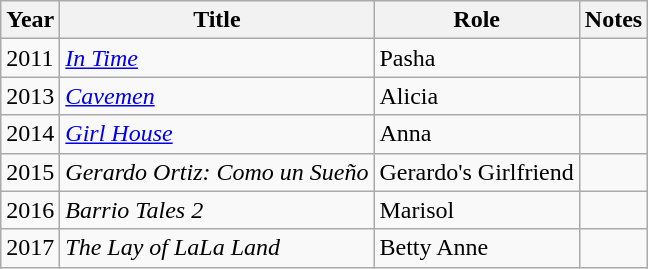<table class="wikitable sortable">
<tr>
<th>Year</th>
<th>Title</th>
<th>Role</th>
<th>Notes</th>
</tr>
<tr>
<td>2011</td>
<td><em><a href='#'>In Time</a></em></td>
<td>Pasha</td>
<td></td>
</tr>
<tr>
<td>2013</td>
<td><a href='#'><em>Cavemen</em></a></td>
<td>Alicia</td>
<td></td>
</tr>
<tr>
<td>2014</td>
<td><em><a href='#'>Girl House</a></em></td>
<td>Anna</td>
<td></td>
</tr>
<tr>
<td>2015</td>
<td><em>Gerardo Ortiz: Como un Sueño</em></td>
<td>Gerardo's Girlfriend</td>
<td></td>
</tr>
<tr>
<td>2016</td>
<td><em>Barrio Tales 2</em></td>
<td>Marisol</td>
<td></td>
</tr>
<tr>
<td>2017</td>
<td><em>The Lay of LaLa Land</em></td>
<td>Betty Anne</td>
<td></td>
</tr>
</table>
